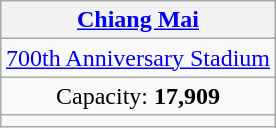<table class="wikitable" style="text-align:center;margin:1em auto;">
<tr>
<th colspan="1"><a href='#'>Chiang Mai</a></th>
</tr>
<tr>
<td><a href='#'>700th Anniversary Stadium</a></td>
</tr>
<tr>
<td>Capacity: <strong>17,909</strong></td>
</tr>
<tr>
<td></td>
</tr>
</table>
